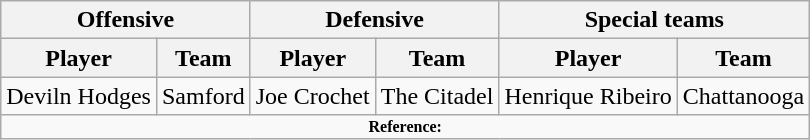<table class="wikitable" border="1">
<tr>
<th colspan="2">Offensive</th>
<th colspan="2">Defensive</th>
<th colspan="2">Special teams</th>
</tr>
<tr>
<th>Player</th>
<th>Team</th>
<th>Player</th>
<th>Team</th>
<th>Player</th>
<th>Team</th>
</tr>
<tr>
<td>Deviln Hodges</td>
<td>Samford</td>
<td>Joe Crochet</td>
<td>The Citadel</td>
<td>Henrique Ribeiro</td>
<td>Chattanooga</td>
</tr>
<tr>
<td colspan="8" style="font-size: 8pt" align="center"><strong>Reference: </strong></td>
</tr>
</table>
